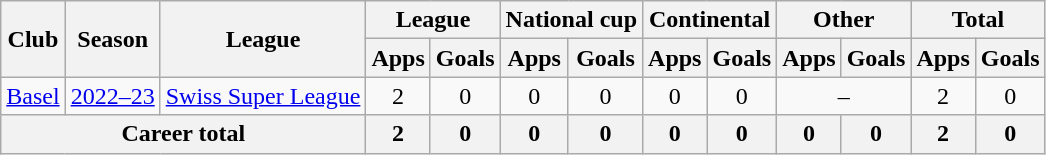<table class="wikitable" style="text-align:center">
<tr>
<th rowspan="2">Club</th>
<th rowspan="2">Season</th>
<th rowspan="2">League</th>
<th colspan="2">League</th>
<th colspan="2">National cup</th>
<th colspan="2">Continental</th>
<th colspan="2">Other</th>
<th colspan="2">Total</th>
</tr>
<tr>
<th>Apps</th>
<th>Goals</th>
<th>Apps</th>
<th>Goals</th>
<th>Apps</th>
<th>Goals</th>
<th>Apps</th>
<th>Goals</th>
<th>Apps</th>
<th>Goals</th>
</tr>
<tr>
<td><a href='#'>Basel</a></td>
<td><a href='#'>2022–23</a></td>
<td><a href='#'>Swiss Super League</a></td>
<td>2</td>
<td>0</td>
<td>0</td>
<td>0</td>
<td>0</td>
<td>0</td>
<td colspan="2">–</td>
<td>2</td>
<td>0</td>
</tr>
<tr>
<th colspan="3">Career total</th>
<th>2</th>
<th>0</th>
<th>0</th>
<th>0</th>
<th>0</th>
<th>0</th>
<th>0</th>
<th>0</th>
<th>2</th>
<th>0</th>
</tr>
</table>
